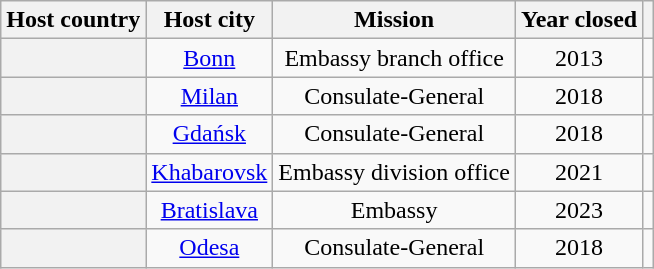<table class="wikitable plainrowheaders" style="text-align:center;">
<tr>
<th scope="col">Host country</th>
<th scope="col">Host city</th>
<th scope="col">Mission</th>
<th scope="col">Year closed</th>
<th scope="col"></th>
</tr>
<tr>
<th scope="row"></th>
<td><a href='#'>Bonn</a></td>
<td>Embassy branch office</td>
<td>2013</td>
<td></td>
</tr>
<tr>
<th scope="row"></th>
<td><a href='#'>Milan</a></td>
<td>Consulate-General</td>
<td>2018</td>
<td></td>
</tr>
<tr>
<th scope="row"></th>
<td><a href='#'>Gdańsk</a></td>
<td>Consulate-General</td>
<td>2018</td>
<td></td>
</tr>
<tr>
<th scope="row"></th>
<td><a href='#'>Khabarovsk</a></td>
<td>Embassy division office</td>
<td>2021</td>
<td></td>
</tr>
<tr>
<th scope="row"></th>
<td><a href='#'>Bratislava</a></td>
<td>Embassy</td>
<td>2023</td>
<td></td>
</tr>
<tr>
<th scope="row"></th>
<td><a href='#'>Odesa</a></td>
<td>Consulate-General</td>
<td>2018</td>
<td></td>
</tr>
</table>
